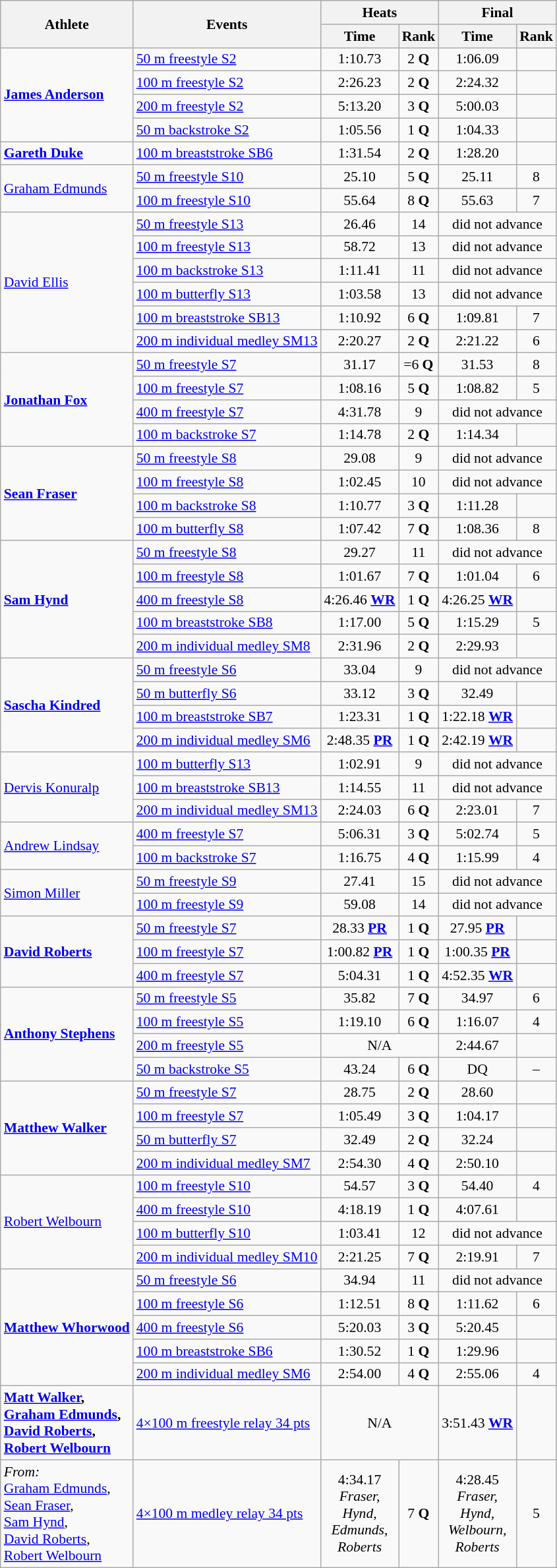<table class=wikitable style="font-size:90%">
<tr>
<th rowspan="2">Athlete</th>
<th rowspan="2">Events</th>
<th colspan="2">Heats</th>
<th colspan="2">Final</th>
</tr>
<tr>
<th>Time</th>
<th>Rank</th>
<th>Time</th>
<th>Rank</th>
</tr>
<tr>
<td rowspan="4"><strong><a href='#'>James Anderson</a></strong></td>
<td><a href='#'>50 m freestyle S2</a></td>
<td align="center">1:10.73</td>
<td align="center">2 <strong>Q</strong></td>
<td align="center">1:06.09</td>
<td align="center"></td>
</tr>
<tr>
<td><a href='#'>100 m freestyle S2</a></td>
<td align="center">2:26.23</td>
<td align="center">2 <strong>Q</strong></td>
<td align="center">2:24.32</td>
<td align="center"></td>
</tr>
<tr>
<td><a href='#'>200 m freestyle S2</a></td>
<td align="center">5:13.20</td>
<td align="center">3 <strong>Q</strong></td>
<td align="center">5:00.03</td>
<td align="center"></td>
</tr>
<tr>
<td><a href='#'>50 m backstroke S2</a></td>
<td align="center">1:05.56</td>
<td align="center">1 <strong>Q</strong></td>
<td align="center">1:04.33</td>
<td align="center"></td>
</tr>
<tr>
<td><strong><a href='#'>Gareth Duke</a></strong></td>
<td><a href='#'>100 m breaststroke SB6</a></td>
<td align="center">1:31.54</td>
<td align="center">2 <strong>Q</strong></td>
<td align="center">1:28.20</td>
<td align="center"></td>
</tr>
<tr>
<td rowspan="2"><a href='#'>Graham Edmunds</a></td>
<td><a href='#'>50 m freestyle S10</a></td>
<td align="center">25.10</td>
<td align="center">5 <strong>Q</strong></td>
<td align="center">25.11</td>
<td align="center">8</td>
</tr>
<tr>
<td><a href='#'>100 m freestyle S10</a></td>
<td align="center">55.64</td>
<td align="center">8 <strong>Q</strong></td>
<td align="center">55.63</td>
<td align="center">7</td>
</tr>
<tr>
<td rowspan="6"><a href='#'>David Ellis</a></td>
<td><a href='#'>50 m freestyle S13</a></td>
<td align="center">26.46</td>
<td align="center">14</td>
<td align="center" colspan="2">did not advance</td>
</tr>
<tr>
<td><a href='#'>100 m freestyle S13</a></td>
<td align="center">58.72</td>
<td align="center">13</td>
<td align="center" colspan="2">did not advance</td>
</tr>
<tr>
<td><a href='#'>100 m backstroke S13</a></td>
<td align="center">1:11.41</td>
<td align="center">11</td>
<td align="center" colspan="2">did not advance</td>
</tr>
<tr>
<td><a href='#'>100 m butterfly S13</a></td>
<td align="center">1:03.58</td>
<td align="center">13</td>
<td align="center" colspan="2">did not advance</td>
</tr>
<tr>
<td><a href='#'>100 m breaststroke SB13</a></td>
<td align="center">1:10.92</td>
<td align="center">6 <strong>Q</strong></td>
<td align="center">1:09.81</td>
<td align="center">7</td>
</tr>
<tr>
<td><a href='#'>200 m individual medley SM13</a></td>
<td align="center">2:20.27</td>
<td align="center">2 <strong>Q</strong></td>
<td align="center">2:21.22</td>
<td align="center">6</td>
</tr>
<tr>
<td rowspan="4"><strong><a href='#'>Jonathan Fox</a></strong></td>
<td><a href='#'>50 m freestyle S7</a></td>
<td align="center">31.17</td>
<td align="center">=6 <strong>Q</strong></td>
<td align="center">31.53</td>
<td align="center">8</td>
</tr>
<tr>
<td><a href='#'>100 m freestyle S7</a></td>
<td align="center">1:08.16</td>
<td align="center">5 <strong>Q</strong></td>
<td align="center">1:08.82</td>
<td align="center">5</td>
</tr>
<tr>
<td><a href='#'>400 m freestyle S7</a></td>
<td align="center">4:31.78</td>
<td align="center">9</td>
<td align="center" colspan="2">did not advance</td>
</tr>
<tr>
<td><a href='#'>100 m backstroke S7</a></td>
<td align="center">1:14.78</td>
<td align="center">2 <strong>Q</strong></td>
<td align="center">1:14.34</td>
<td align="center"></td>
</tr>
<tr>
<td rowspan="4"><strong><a href='#'>Sean Fraser</a></strong></td>
<td><a href='#'>50 m freestyle S8</a></td>
<td align="center">29.08</td>
<td align="center">9</td>
<td align="center" colspan="2">did not advance</td>
</tr>
<tr>
<td><a href='#'>100 m freestyle S8</a></td>
<td align="center">1:02.45</td>
<td align="center">10</td>
<td align="center" colspan="2">did not advance</td>
</tr>
<tr>
<td><a href='#'>100 m backstroke S8</a></td>
<td align="center">1:10.77</td>
<td align="center">3 <strong>Q</strong></td>
<td align="center">1:11.28</td>
<td align="center"></td>
</tr>
<tr>
<td><a href='#'>100 m butterfly S8</a></td>
<td align="center">1:07.42</td>
<td align="center">7 <strong>Q</strong></td>
<td align="center">1:08.36</td>
<td align="center">8</td>
</tr>
<tr>
<td rowspan="5"><strong><a href='#'>Sam Hynd</a></strong></td>
<td><a href='#'>50 m freestyle S8</a></td>
<td align="center">29.27</td>
<td align="center">11</td>
<td align="center" colspan="2">did not advance</td>
</tr>
<tr>
<td><a href='#'>100 m freestyle S8</a></td>
<td align="center">1:01.67</td>
<td align="center">7 <strong>Q</strong></td>
<td align="center">1:01.04</td>
<td align="center">6</td>
</tr>
<tr>
<td><a href='#'>400 m freestyle S8</a></td>
<td align="center">4:26.46 <strong><a href='#'>WR</a></strong></td>
<td align="center">1 <strong>Q</strong></td>
<td align="center">4:26.25 <strong><a href='#'>WR</a></strong></td>
<td align="center"></td>
</tr>
<tr>
<td><a href='#'>100 m breaststroke SB8</a></td>
<td align="center">1:17.00</td>
<td align="center">5 <strong>Q</strong></td>
<td align="center">1:15.29</td>
<td align="center">5</td>
</tr>
<tr>
<td><a href='#'>200 m individual medley SM8</a></td>
<td align="center">2:31.96</td>
<td align="center">2 <strong>Q</strong></td>
<td align="center">2:29.93</td>
<td align="center"></td>
</tr>
<tr>
<td rowspan="4"><strong><a href='#'>Sascha Kindred</a></strong></td>
<td><a href='#'>50 m freestyle S6</a></td>
<td align="center">33.04</td>
<td align="center">9</td>
<td align="center" colspan="2">did not advance</td>
</tr>
<tr>
<td><a href='#'>50 m butterfly S6</a></td>
<td align="center">33.12</td>
<td align="center">3 <strong>Q</strong></td>
<td align="center">32.49</td>
<td align="center"></td>
</tr>
<tr>
<td><a href='#'>100 m breaststroke SB7</a></td>
<td align="center">1:23.31</td>
<td align="center">1 <strong>Q</strong></td>
<td align="center">1:22.18 <strong><a href='#'>WR</a></strong></td>
<td align="center"></td>
</tr>
<tr>
<td><a href='#'>200 m individual medley SM6</a></td>
<td align="center">2:48.35 <strong><a href='#'>PR</a></strong></td>
<td align="center">1 <strong>Q</strong></td>
<td align="center">2:42.19 <strong><a href='#'>WR</a></strong></td>
<td align="center"></td>
</tr>
<tr>
<td rowspan="3"><a href='#'>Dervis Konuralp</a></td>
<td><a href='#'>100 m butterfly S13</a></td>
<td align="center">1:02.91</td>
<td align="center">9</td>
<td align="center" colspan="2">did not advance</td>
</tr>
<tr>
<td><a href='#'>100 m breaststroke SB13</a></td>
<td align="center">1:14.55</td>
<td align="center">11</td>
<td align="center" colspan="2">did not advance</td>
</tr>
<tr>
<td><a href='#'>200 m individual medley SM13</a></td>
<td align="center">2:24.03</td>
<td align="center">6 <strong>Q</strong></td>
<td align="center">2:23.01</td>
<td align="center">7</td>
</tr>
<tr>
<td rowspan="2"><a href='#'>Andrew Lindsay</a></td>
<td><a href='#'>400 m freestyle S7</a></td>
<td align="center">5:06.31</td>
<td align="center">3 <strong>Q</strong></td>
<td align="center">5:02.74</td>
<td align="center">5</td>
</tr>
<tr>
<td><a href='#'>100 m backstroke S7</a></td>
<td align="center">1:16.75</td>
<td align="center">4 <strong>Q</strong></td>
<td align="center">1:15.99</td>
<td align="center">4</td>
</tr>
<tr>
<td rowspan="2"><a href='#'>Simon Miller</a></td>
<td><a href='#'>50 m freestyle S9</a></td>
<td align="center">27.41</td>
<td align="center">15</td>
<td align="center" colspan="2">did not advance</td>
</tr>
<tr>
<td><a href='#'>100 m freestyle S9</a></td>
<td align="center">59.08</td>
<td align="center">14</td>
<td align="center" colspan="2">did not advance</td>
</tr>
<tr>
<td rowspan="3"><strong><a href='#'>David Roberts</a></strong></td>
<td><a href='#'>50 m freestyle S7</a></td>
<td align="center">28.33 <strong><a href='#'>PR</a></strong></td>
<td align="center">1 <strong>Q</strong></td>
<td align="center">27.95 <strong><a href='#'>PR</a></strong></td>
<td align="center"></td>
</tr>
<tr>
<td><a href='#'>100 m freestyle S7</a></td>
<td align="center">1:00.82 <strong><a href='#'>PR</a></strong></td>
<td align="center">1 <strong>Q</strong></td>
<td align="center">1:00.35 <strong><a href='#'>PR</a></strong></td>
<td align="center"></td>
</tr>
<tr>
<td><a href='#'>400 m freestyle S7</a></td>
<td align="center">5:04.31</td>
<td align="center">1 <strong>Q</strong></td>
<td align="center">4:52.35 <strong><a href='#'>WR</a></strong></td>
<td align="center"></td>
</tr>
<tr>
<td rowspan="4"><strong><a href='#'>Anthony Stephens</a></strong></td>
<td><a href='#'>50 m freestyle S5</a></td>
<td align="center">35.82</td>
<td align="center">7 <strong>Q</strong></td>
<td align="center">34.97</td>
<td align="center">6</td>
</tr>
<tr>
<td><a href='#'>100 m freestyle S5</a></td>
<td align="center">1:19.10</td>
<td align="center">6 <strong>Q</strong></td>
<td align="center">1:16.07</td>
<td align="center">4</td>
</tr>
<tr>
<td><a href='#'>200 m freestyle S5</a></td>
<td align="center" colspan="2">N/A</td>
<td align="center">2:44.67</td>
<td align="center"></td>
</tr>
<tr>
<td><a href='#'>50 m backstroke S5</a></td>
<td align="center">43.24</td>
<td align="center">6 <strong>Q</strong></td>
<td align="center">DQ</td>
<td align="center">–</td>
</tr>
<tr>
<td rowspan="4"><strong><a href='#'>Matthew Walker</a></strong></td>
<td><a href='#'>50 m freestyle S7</a></td>
<td align="center">28.75</td>
<td align="center">2 <strong>Q</strong></td>
<td align="center">28.60</td>
<td align="center"></td>
</tr>
<tr>
<td><a href='#'>100 m freestyle S7</a></td>
<td align="center">1:05.49</td>
<td align="center">3 <strong>Q</strong></td>
<td align="center">1:04.17</td>
<td align="center"></td>
</tr>
<tr>
<td><a href='#'>50 m butterfly S7</a></td>
<td align="center">32.49</td>
<td align="center">2 <strong>Q</strong></td>
<td align="center">32.24</td>
<td align="center"></td>
</tr>
<tr>
<td><a href='#'>200 m individual medley SM7</a></td>
<td align="center">2:54.30</td>
<td align="center">4 <strong>Q</strong></td>
<td align="center">2:50.10</td>
<td align="center"></td>
</tr>
<tr>
<td rowspan="4"><a href='#'>Robert Welbourn</a></td>
<td><a href='#'>100 m freestyle S10</a></td>
<td align="center">54.57</td>
<td align="center">3 <strong>Q</strong></td>
<td align="center">54.40</td>
<td align="center">4</td>
</tr>
<tr>
<td><a href='#'>400 m freestyle S10</a></td>
<td align="center">4:18.19</td>
<td align="center">1 <strong>Q</strong></td>
<td align="center">4:07.61</td>
<td align="center"></td>
</tr>
<tr>
<td><a href='#'>100 m butterfly S10</a></td>
<td align="center">1:03.41</td>
<td align="center">12</td>
<td align="center" colspan="2">did not advance</td>
</tr>
<tr>
<td><a href='#'>200 m individual medley SM10</a></td>
<td align="center">2:21.25</td>
<td align="center">7 <strong>Q</strong></td>
<td align="center">2:19.91</td>
<td align="center">7</td>
</tr>
<tr>
<td rowspan="5"><strong><a href='#'>Matthew Whorwood</a></strong></td>
<td><a href='#'>50 m freestyle S6</a></td>
<td align="center">34.94</td>
<td align="center">11</td>
<td align="center" colspan="2">did not advance</td>
</tr>
<tr>
<td><a href='#'>100 m freestyle S6</a></td>
<td align="center">1:12.51</td>
<td align="center">8 <strong>Q</strong></td>
<td align="center">1:11.62</td>
<td align="center">6</td>
</tr>
<tr>
<td><a href='#'>400 m freestyle S6</a></td>
<td align="center">5:20.03</td>
<td align="center">3 <strong>Q</strong></td>
<td align="center">5:20.45</td>
<td align="center"></td>
</tr>
<tr>
<td><a href='#'>100 m breaststroke SB6</a></td>
<td align="center">1:30.52</td>
<td align="center">1 <strong>Q</strong></td>
<td align="center">1:29.96</td>
<td align="center"></td>
</tr>
<tr>
<td><a href='#'>200 m individual medley SM6</a></td>
<td align="center">2:54.00</td>
<td align="center">4 <strong>Q</strong></td>
<td align="center">2:55.06</td>
<td align="center">4</td>
</tr>
<tr>
<td><strong><a href='#'>Matt Walker</a>,<br><a href='#'>Graham Edmunds</a>,<br><a href='#'>David Roberts</a>,<br><a href='#'>Robert Welbourn</a></strong></td>
<td><a href='#'>4×100 m freestyle relay 34 pts</a></td>
<td align="center" colspan="2">N/A</td>
<td align="center">3:51.43 <strong><a href='#'>WR</a></strong></td>
<td align="center"></td>
</tr>
<tr>
<td><em>From:</em><br><a href='#'>Graham Edmunds</a>,<br><a href='#'>Sean Fraser</a>,<br><a href='#'>Sam Hynd</a>,<br><a href='#'>David Roberts</a>,<br><a href='#'>Robert Welbourn</a></td>
<td><a href='#'>4×100 m medley relay 34 pts</a></td>
<td align="center">4:34.17<br><em>Fraser,<br>Hynd,<br>Edmunds,<br>Roberts</em></td>
<td align="center">7 <strong>Q</strong></td>
<td align="center">4:28.45<br><em>Fraser,<br>Hynd,<br>Welbourn,<br>Roberts</em></td>
<td align="center">5</td>
</tr>
</table>
